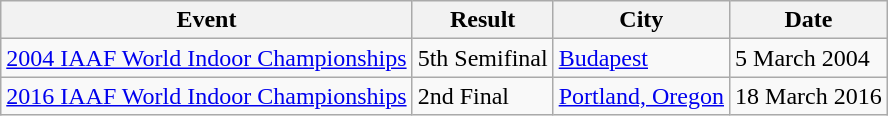<table class="wikitable">
<tr>
<th>Event</th>
<th>Result</th>
<th>City</th>
<th>Date</th>
</tr>
<tr>
<td><a href='#'>2004 IAAF World Indoor Championships</a></td>
<td>5th Semifinal</td>
<td><a href='#'>Budapest</a></td>
<td>5 March 2004</td>
</tr>
<tr>
<td><a href='#'>2016 IAAF World Indoor Championships</a></td>
<td>2nd Final</td>
<td><a href='#'>Portland, Oregon</a></td>
<td>18 March 2016</td>
</tr>
</table>
